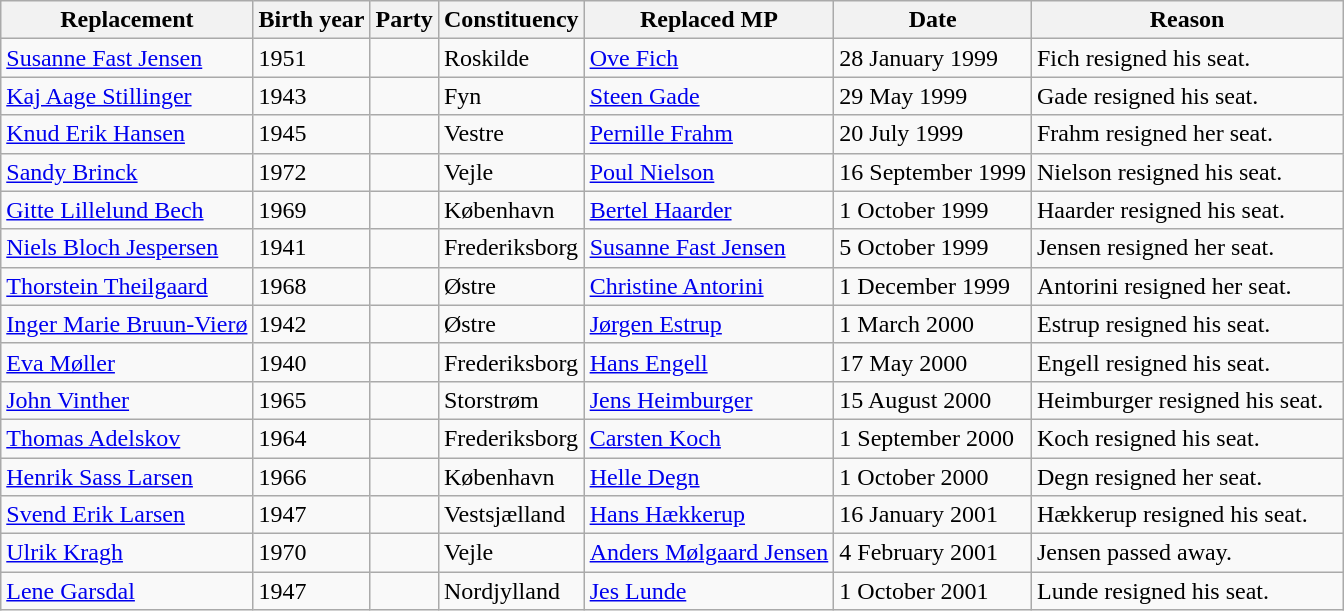<table class="wikitable sortable">
<tr>
<th>Replacement</th>
<th>Birth year</th>
<th>Party</th>
<th>Constituency</th>
<th>Replaced MP</th>
<th>Date</th>
<th width="200px" class="unsortable">Reason</th>
</tr>
<tr>
<td><a href='#'>Susanne Fast Jensen</a></td>
<td>1951</td>
<td data-sort-value="A" style="text-align: left;"></td>
<td>Roskilde</td>
<td><a href='#'>Ove Fich</a></td>
<td>28 January 1999</td>
<td>Fich resigned his seat.</td>
</tr>
<tr>
<td><a href='#'>Kaj Aage Stillinger</a></td>
<td>1943</td>
<td data-sort-value="F" style="text-align: left;"></td>
<td>Fyn</td>
<td><a href='#'>Steen Gade</a></td>
<td>29 May 1999</td>
<td>Gade resigned his seat.</td>
</tr>
<tr>
<td><a href='#'>Knud Erik Hansen</a></td>
<td>1945</td>
<td data-sort-value="F" style="text-align: left;"></td>
<td>Vestre</td>
<td><a href='#'>Pernille Frahm</a></td>
<td>20 July 1999</td>
<td>Frahm resigned her seat.</td>
</tr>
<tr>
<td><a href='#'>Sandy Brinck</a></td>
<td>1972</td>
<td data-sort-value="A" style="text-align: left;"></td>
<td>Vejle</td>
<td><a href='#'>Poul Nielson</a></td>
<td>16 September 1999</td>
<td>Nielson resigned his seat.</td>
</tr>
<tr>
<td><a href='#'>Gitte Lillelund Bech</a></td>
<td>1969</td>
<td data-sort-value="V" style="text-align: left;"></td>
<td>København</td>
<td><a href='#'>Bertel Haarder</a></td>
<td>1 October 1999</td>
<td>Haarder resigned his seat.</td>
</tr>
<tr>
<td><a href='#'>Niels Bloch Jespersen</a></td>
<td>1941</td>
<td data-sort-value="A" style="text-align: left;"></td>
<td>Frederiksborg</td>
<td><a href='#'>Susanne Fast Jensen</a></td>
<td>5 October 1999</td>
<td>Jensen resigned her seat.</td>
</tr>
<tr>
<td><a href='#'>Thorstein Theilgaard</a></td>
<td>1968</td>
<td data-sort-value="F" style="text-align: left;"></td>
<td>Østre</td>
<td><a href='#'>Christine Antorini</a></td>
<td>1 December 1999</td>
<td>Antorini resigned her seat.</td>
</tr>
<tr>
<td><a href='#'>Inger Marie Bruun-Vierø</a></td>
<td>1942</td>
<td data-sort-value="B" style="text-align: left;"></td>
<td>Østre</td>
<td><a href='#'>Jørgen Estrup</a></td>
<td>1 March 2000</td>
<td>Estrup resigned his seat.</td>
</tr>
<tr>
<td><a href='#'>Eva Møller</a></td>
<td>1940</td>
<td data-sort-value="C" style="text-align: left;"></td>
<td>Frederiksborg</td>
<td><a href='#'>Hans Engell</a></td>
<td>17 May 2000</td>
<td>Engell resigned his seat.</td>
</tr>
<tr>
<td><a href='#'>John Vinther</a></td>
<td>1965</td>
<td data-sort-value="C" style="text-align: left;"></td>
<td>Storstrøm</td>
<td><a href='#'>Jens Heimburger</a></td>
<td>15 August 2000</td>
<td>Heimburger resigned his seat.</td>
</tr>
<tr>
<td><a href='#'>Thomas Adelskov</a></td>
<td>1964</td>
<td data-sort-value="A" style="text-align: left;"></td>
<td>Frederiksborg</td>
<td><a href='#'>Carsten Koch</a></td>
<td>1 September 2000</td>
<td>Koch resigned his seat.</td>
</tr>
<tr>
<td><a href='#'>Henrik Sass Larsen</a></td>
<td>1966</td>
<td data-sort-value="A" style="text-align: left;"></td>
<td>København</td>
<td><a href='#'>Helle Degn</a></td>
<td>1 October 2000</td>
<td>Degn resigned her seat.</td>
</tr>
<tr>
<td><a href='#'>Svend Erik Larsen</a></td>
<td>1947</td>
<td data-sort-value="A" style="text-align: left;"></td>
<td>Vestsjælland</td>
<td><a href='#'>Hans Hækkerup</a></td>
<td>16 January 2001</td>
<td>Hækkerup resigned his seat.</td>
</tr>
<tr>
<td><a href='#'>Ulrik Kragh</a></td>
<td>1970</td>
<td data-sort-value="V" style="text-align: left;"></td>
<td>Vejle</td>
<td><a href='#'>Anders Mølgaard Jensen</a></td>
<td>4 February 2001</td>
<td>Jensen passed away.</td>
</tr>
<tr>
<td><a href='#'>Lene Garsdal</a></td>
<td>1947</td>
<td data-sort-value="F" style="text-align: left;"></td>
<td>Nordjylland</td>
<td><a href='#'>Jes Lunde</a></td>
<td>1 October 2001</td>
<td>Lunde resigned his seat.</td>
</tr>
</table>
